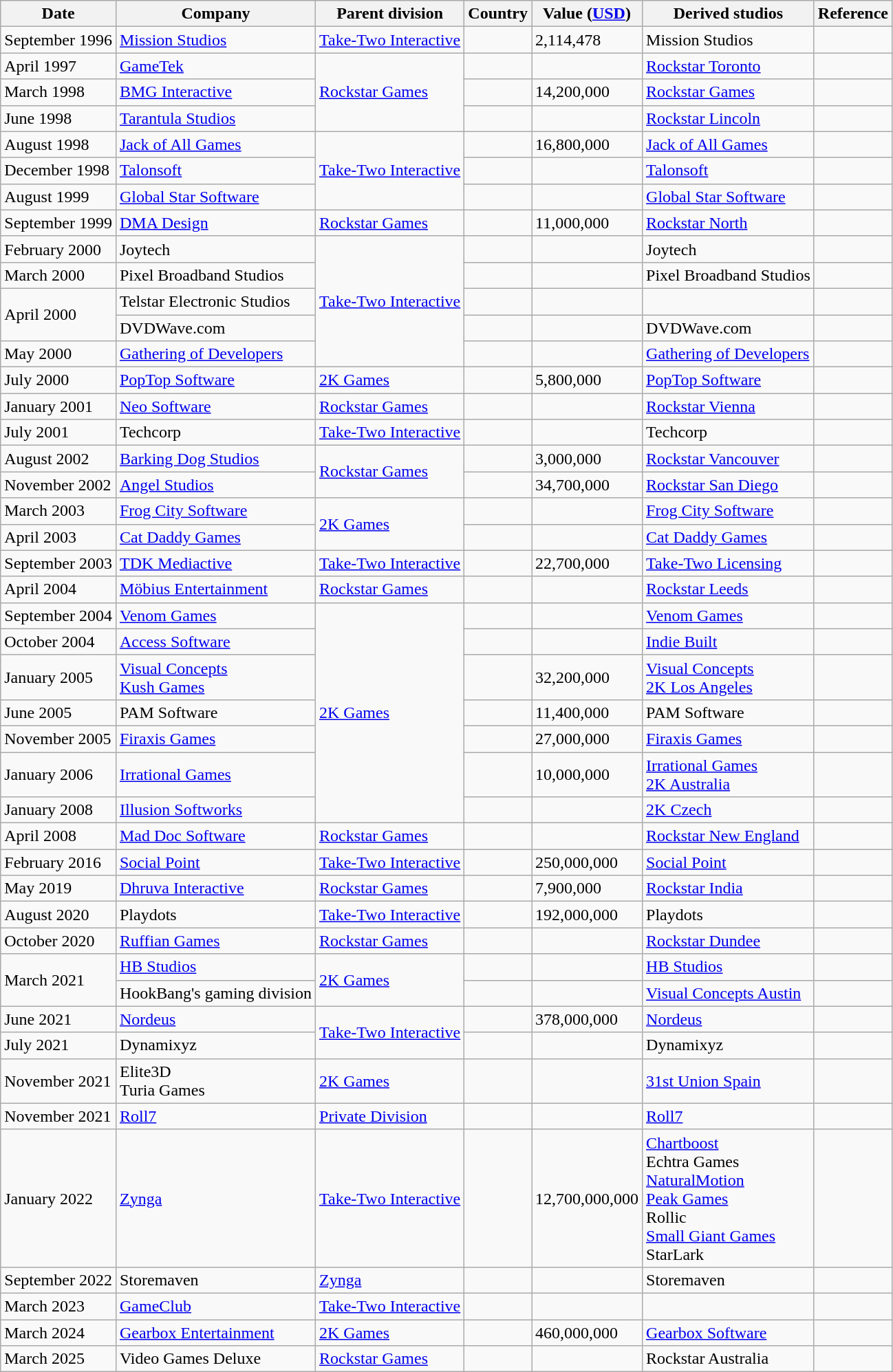<table class="wikitable sortable">
<tr>
<th>Date</th>
<th>Company</th>
<th>Parent division</th>
<th>Country</th>
<th>Value (<a href='#'>USD</a>)</th>
<th>Derived studios</th>
<th>Reference</th>
</tr>
<tr>
<td>September 1996</td>
<td><a href='#'>Mission Studios</a></td>
<td><a href='#'>Take-Two Interactive</a></td>
<td></td>
<td>2,114,478</td>
<td>Mission Studios</td>
<td></td>
</tr>
<tr>
<td>April 1997</td>
<td><a href='#'>GameTek</a></td>
<td rowspan=3><a href='#'>Rockstar Games</a></td>
<td></td>
<td></td>
<td><a href='#'>Rockstar Toronto</a></td>
<td></td>
</tr>
<tr>
<td>March 1998</td>
<td><a href='#'>BMG Interactive</a></td>
<td></td>
<td>14,200,000</td>
<td><a href='#'>Rockstar Games</a></td>
<td></td>
</tr>
<tr>
<td>June 1998</td>
<td><a href='#'>Tarantula Studios</a></td>
<td></td>
<td></td>
<td><a href='#'>Rockstar Lincoln</a></td>
<td></td>
</tr>
<tr>
<td>August 1998</td>
<td><a href='#'>Jack of All Games</a></td>
<td rowspan=3><a href='#'>Take-Two Interactive</a></td>
<td></td>
<td>16,800,000</td>
<td><a href='#'>Jack of All Games</a></td>
<td></td>
</tr>
<tr>
<td>December 1998</td>
<td><a href='#'>Talonsoft</a></td>
<td></td>
<td></td>
<td><a href='#'>Talonsoft</a></td>
<td></td>
</tr>
<tr>
<td>August 1999</td>
<td><a href='#'>Global Star Software</a></td>
<td></td>
<td></td>
<td><a href='#'>Global Star Software</a></td>
<td></td>
</tr>
<tr>
<td>September 1999</td>
<td><a href='#'>DMA Design</a></td>
<td><a href='#'>Rockstar Games</a></td>
<td></td>
<td>11,000,000</td>
<td><a href='#'>Rockstar North</a></td>
<td></td>
</tr>
<tr>
<td>February 2000</td>
<td>Joytech</td>
<td rowspan=5><a href='#'>Take-Two Interactive</a></td>
<td></td>
<td></td>
<td>Joytech</td>
<td></td>
</tr>
<tr>
<td>March 2000</td>
<td>Pixel Broadband Studios</td>
<td></td>
<td></td>
<td>Pixel Broadband Studios</td>
<td></td>
</tr>
<tr>
<td rowspan=2>April 2000</td>
<td>Telstar Electronic Studios</td>
<td></td>
<td></td>
<td></td>
<td></td>
</tr>
<tr>
<td>DVDWave.com</td>
<td></td>
<td></td>
<td>DVDWave.com</td>
<td></td>
</tr>
<tr>
<td>May 2000</td>
<td><a href='#'>Gathering of Developers</a></td>
<td></td>
<td></td>
<td><a href='#'>Gathering of Developers</a></td>
<td></td>
</tr>
<tr>
<td>July 2000</td>
<td><a href='#'>PopTop Software</a></td>
<td><a href='#'>2K Games</a></td>
<td></td>
<td>5,800,000</td>
<td><a href='#'>PopTop Software</a></td>
<td></td>
</tr>
<tr>
<td>January 2001</td>
<td><a href='#'>Neo Software</a></td>
<td><a href='#'>Rockstar Games</a></td>
<td></td>
<td></td>
<td><a href='#'>Rockstar Vienna</a></td>
<td></td>
</tr>
<tr>
<td>July 2001</td>
<td>Techcorp</td>
<td><a href='#'>Take-Two Interactive</a></td>
<td></td>
<td></td>
<td>Techcorp</td>
<td></td>
</tr>
<tr>
<td>August 2002</td>
<td><a href='#'>Barking Dog Studios</a></td>
<td rowspan=2><a href='#'>Rockstar Games</a></td>
<td></td>
<td>3,000,000</td>
<td><a href='#'>Rockstar Vancouver</a></td>
<td></td>
</tr>
<tr>
<td>November 2002</td>
<td><a href='#'>Angel Studios</a></td>
<td></td>
<td>34,700,000</td>
<td><a href='#'>Rockstar San Diego</a></td>
<td></td>
</tr>
<tr>
<td>March 2003</td>
<td><a href='#'>Frog City Software</a></td>
<td rowspan=2><a href='#'>2K Games</a></td>
<td></td>
<td></td>
<td><a href='#'>Frog City Software</a></td>
<td></td>
</tr>
<tr>
<td>April 2003</td>
<td><a href='#'>Cat Daddy Games</a></td>
<td></td>
<td></td>
<td><a href='#'>Cat Daddy Games</a></td>
<td></td>
</tr>
<tr>
<td>September 2003</td>
<td><a href='#'>TDK Mediactive</a></td>
<td><a href='#'>Take-Two Interactive</a></td>
<td></td>
<td>22,700,000</td>
<td><a href='#'>Take-Two Licensing</a></td>
<td></td>
</tr>
<tr>
<td>April 2004</td>
<td><a href='#'>Möbius Entertainment</a></td>
<td><a href='#'>Rockstar Games</a></td>
<td></td>
<td></td>
<td><a href='#'>Rockstar Leeds</a></td>
<td></td>
</tr>
<tr>
<td>September 2004</td>
<td><a href='#'>Venom Games</a></td>
<td rowspan=7><a href='#'>2K Games</a></td>
<td></td>
<td></td>
<td><a href='#'>Venom Games</a></td>
<td></td>
</tr>
<tr>
<td>October 2004</td>
<td><a href='#'>Access Software</a></td>
<td></td>
<td></td>
<td><a href='#'>Indie Built</a></td>
<td></td>
</tr>
<tr>
<td>January 2005</td>
<td><a href='#'>Visual Concepts</a> <br> <a href='#'>Kush Games</a></td>
<td></td>
<td>32,200,000</td>
<td><a href='#'>Visual Concepts</a> <br> <a href='#'>2K Los Angeles</a></td>
<td></td>
</tr>
<tr>
<td>June 2005</td>
<td>PAM Software</td>
<td></td>
<td>11,400,000</td>
<td>PAM Software</td>
<td></td>
</tr>
<tr>
<td>November 2005</td>
<td><a href='#'>Firaxis Games</a></td>
<td></td>
<td>27,000,000</td>
<td><a href='#'>Firaxis Games</a></td>
<td></td>
</tr>
<tr>
<td>January 2006</td>
<td><a href='#'>Irrational Games</a></td>
<td></td>
<td>10,000,000</td>
<td><a href='#'>Irrational Games</a> <br> <a href='#'>2K Australia</a></td>
<td></td>
</tr>
<tr>
<td>January 2008</td>
<td><a href='#'>Illusion Softworks</a></td>
<td></td>
<td></td>
<td><a href='#'>2K Czech</a></td>
<td></td>
</tr>
<tr>
<td>April 2008</td>
<td><a href='#'>Mad Doc Software</a></td>
<td><a href='#'>Rockstar Games</a></td>
<td></td>
<td></td>
<td><a href='#'>Rockstar New England</a></td>
<td></td>
</tr>
<tr>
<td>February 2016</td>
<td><a href='#'>Social Point</a></td>
<td><a href='#'>Take-Two Interactive</a></td>
<td></td>
<td>250,000,000</td>
<td><a href='#'>Social Point</a></td>
<td></td>
</tr>
<tr>
<td>May 2019</td>
<td><a href='#'>Dhruva Interactive</a></td>
<td><a href='#'>Rockstar Games</a></td>
<td></td>
<td>7,900,000</td>
<td><a href='#'>Rockstar India</a> </td>
<td></td>
</tr>
<tr>
<td>August 2020</td>
<td>Playdots</td>
<td><a href='#'>Take-Two Interactive</a></td>
<td></td>
<td>192,000,000</td>
<td>Playdots</td>
<td></td>
</tr>
<tr>
<td>October 2020</td>
<td><a href='#'>Ruffian Games</a></td>
<td><a href='#'>Rockstar Games</a></td>
<td></td>
<td></td>
<td><a href='#'>Rockstar Dundee</a></td>
<td></td>
</tr>
<tr>
<td rowspan=2>March 2021</td>
<td><a href='#'>HB Studios</a></td>
<td rowspan=2><a href='#'>2K Games</a></td>
<td></td>
<td></td>
<td><a href='#'>HB Studios</a></td>
<td></td>
</tr>
<tr>
<td>HookBang's gaming division</td>
<td></td>
<td></td>
<td><a href='#'>Visual Concepts Austin</a></td>
<td></td>
</tr>
<tr>
<td>June 2021</td>
<td><a href='#'>Nordeus</a></td>
<td rowspan=2><a href='#'>Take-Two Interactive</a></td>
<td></td>
<td>378,000,000</td>
<td><a href='#'>Nordeus</a></td>
<td></td>
</tr>
<tr>
<td>July 2021</td>
<td>Dynamixyz</td>
<td></td>
<td></td>
<td>Dynamixyz</td>
<td></td>
</tr>
<tr>
<td>November 2021</td>
<td>Elite3D <br> Turia Games</td>
<td><a href='#'>2K Games</a></td>
<td></td>
<td></td>
<td><a href='#'>31st Union Spain</a></td>
<td></td>
</tr>
<tr>
<td>November 2021</td>
<td><a href='#'>Roll7</a></td>
<td><a href='#'>Private Division</a></td>
<td></td>
<td></td>
<td><a href='#'>Roll7</a></td>
<td></td>
</tr>
<tr>
<td>January 2022</td>
<td><a href='#'>Zynga</a></td>
<td><a href='#'>Take-Two Interactive</a></td>
<td></td>
<td>12,700,000,000</td>
<td><a href='#'>Chartboost</a> <br> Echtra Games <br> <a href='#'>NaturalMotion</a> <br> <a href='#'>Peak Games</a> <br> Rollic <br> <a href='#'>Small Giant Games</a> <br> StarLark</td>
<td></td>
</tr>
<tr>
<td>September 2022</td>
<td>Storemaven</td>
<td><a href='#'>Zynga</a></td>
<td></td>
<td></td>
<td>Storemaven</td>
<td></td>
</tr>
<tr>
<td>March 2023</td>
<td><a href='#'>GameClub</a></td>
<td><a href='#'>Take-Two Interactive</a></td>
<td></td>
<td></td>
<td></td>
<td></td>
</tr>
<tr>
<td>March 2024</td>
<td><a href='#'>Gearbox Entertainment</a></td>
<td><a href='#'>2K Games</a></td>
<td></td>
<td>460,000,000</td>
<td><a href='#'>Gearbox Software</a></td>
<td></td>
</tr>
<tr>
<td>March 2025</td>
<td>Video Games Deluxe</td>
<td><a href='#'>Rockstar Games</a></td>
<td></td>
<td></td>
<td>Rockstar Australia</td>
<td></td>
</tr>
</table>
